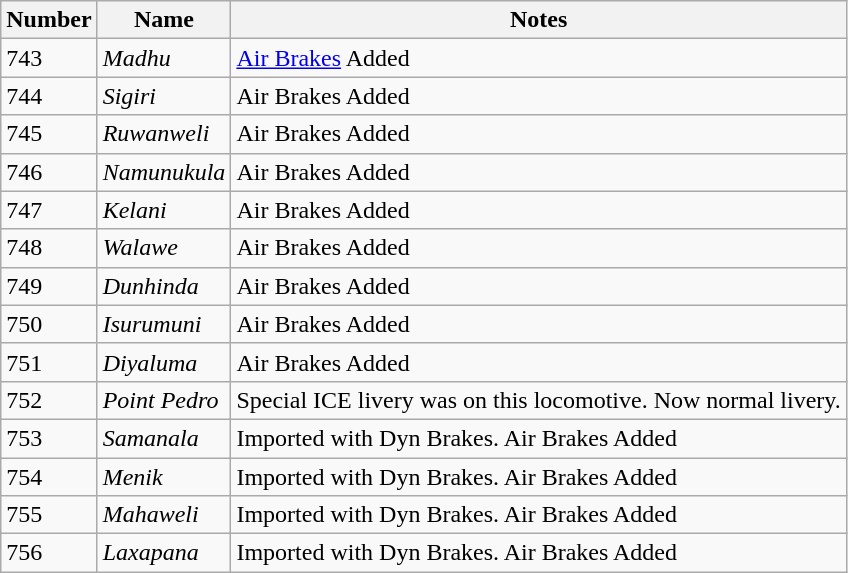<table class="wikitable">
<tr>
<th>Number</th>
<th>Name</th>
<th>Notes</th>
</tr>
<tr>
<td>743</td>
<td><em>Madhu</em></td>
<td><a href='#'>Air Brakes</a> Added</td>
</tr>
<tr>
<td>744</td>
<td><em>Sigiri</em></td>
<td>Air Brakes Added</td>
</tr>
<tr>
<td>745</td>
<td><em>Ruwanweli</em></td>
<td>Air Brakes Added</td>
</tr>
<tr>
<td>746</td>
<td><em>Namunukula</em></td>
<td>Air Brakes Added</td>
</tr>
<tr>
<td>747</td>
<td><em>Kelani</em></td>
<td>Air Brakes Added</td>
</tr>
<tr>
<td>748</td>
<td><em>Walawe</em></td>
<td>Air Brakes Added</td>
</tr>
<tr>
<td>749</td>
<td><em>Dunhinda</em></td>
<td>Air Brakes Added</td>
</tr>
<tr>
<td>750</td>
<td><em>Isurumuni</em></td>
<td>Air Brakes Added</td>
</tr>
<tr>
<td>751</td>
<td><em>Diyaluma</em></td>
<td>Air Brakes Added</td>
</tr>
<tr>
<td>752</td>
<td><em>Point Pedro</em></td>
<td>Special ICE livery was on this locomotive. Now normal livery.</td>
</tr>
<tr>
<td>753</td>
<td><em>Samanala</em></td>
<td>Imported with Dyn Brakes. Air Brakes Added</td>
</tr>
<tr>
<td>754</td>
<td><em>Menik</em></td>
<td>Imported with Dyn Brakes. Air Brakes Added</td>
</tr>
<tr>
<td>755</td>
<td><em>Mahaweli</em></td>
<td>Imported with Dyn Brakes. Air Brakes Added</td>
</tr>
<tr>
<td>756</td>
<td><em>Laxapana</em></td>
<td>Imported with Dyn Brakes. Air Brakes Added</td>
</tr>
</table>
